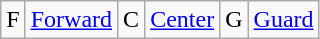<table class="wikitable">
<tr>
<td style="text-align:center;">F</td>
<td><a href='#'>Forward</a></td>
<td style="text-align:center;">C</td>
<td><a href='#'>Center</a></td>
<td style="text-align:center;">G</td>
<td><a href='#'>Guard</a></td>
</tr>
</table>
